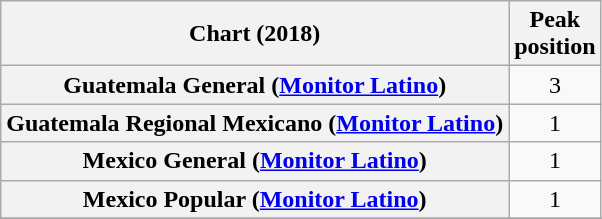<table class="wikitable sortable plainrowheaders" style="text-align:center">
<tr>
<th scope="col">Chart (2018)</th>
<th scope="col">Peak<br> position</th>
</tr>
<tr>
<th scope="row">Guatemala General (<a href='#'>Monitor Latino</a>)</th>
<td>3</td>
</tr>
<tr>
<th scope="row">Guatemala Regional Mexicano (<a href='#'>Monitor Latino</a>)</th>
<td>1</td>
</tr>
<tr>
<th scope="row">Mexico General (<a href='#'>Monitor Latino</a>)</th>
<td>1</td>
</tr>
<tr>
<th scope="row">Mexico Popular (<a href='#'>Monitor Latino</a>)</th>
<td>1</td>
</tr>
<tr>
</tr>
</table>
